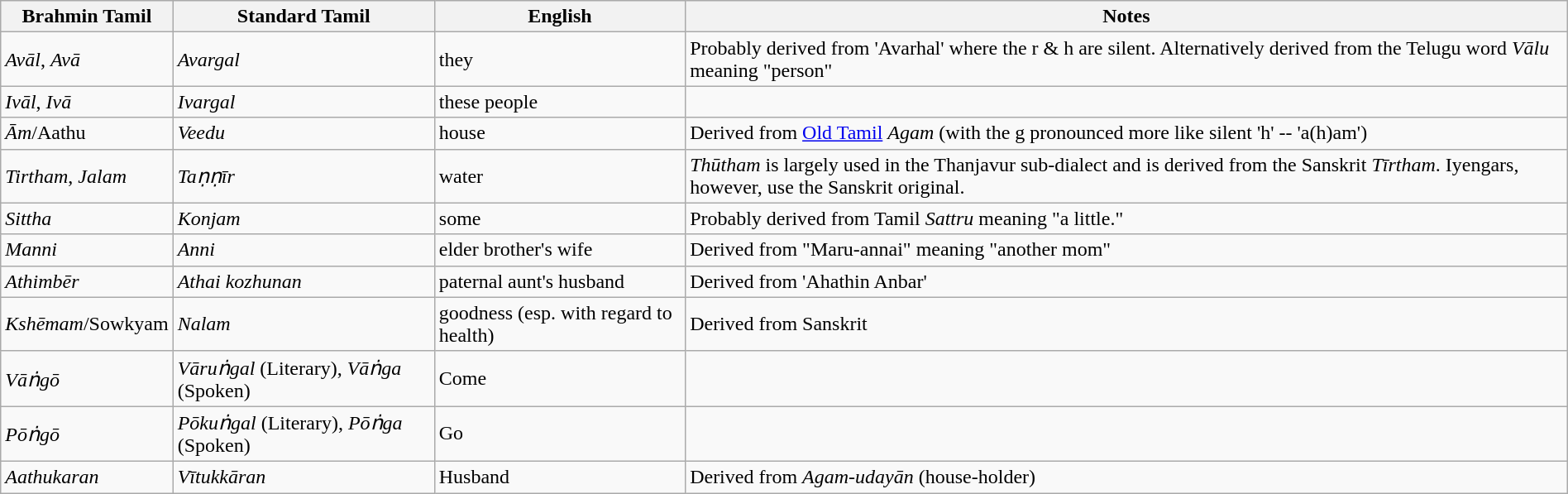<table class = "wikitable" border = "2" style="margin:1em auto;">
<tr>
<th><strong>Brahmin Tamil</strong></th>
<th><strong>Standard Tamil</strong></th>
<th><strong>English</strong></th>
<th><strong>Notes</strong></th>
</tr>
<tr>
<td><em>Avāl</em>, <em>Avā</em></td>
<td><em>Avargal</em></td>
<td>they</td>
<td>Probably derived from 'Avarhal' where the r & h are silent. Alternatively derived from the Telugu word <em>Vālu</em> meaning "person"</td>
</tr>
<tr>
<td><em>Ivāl</em>, <em>Ivā</em></td>
<td><em>Ivargal</em></td>
<td>these people</td>
<td></td>
</tr>
<tr>
<td><em>Ām</em>/Aathu</td>
<td><em>Veedu</em></td>
<td>house</td>
<td>Derived from <a href='#'>Old Tamil</a> <em>Agam</em> (with the g pronounced more like silent 'h' -- 'a(h)am') </td>
</tr>
<tr>
<td><em>Tirtham</em>, <em>Jalam</em></td>
<td><em>Taṇṇīr</em></td>
<td>water</td>
<td><em>Thūtham</em> is largely used in the Thanjavur sub-dialect and is derived from the Sanskrit <em>Tīrtham</em>. Iyengars, however, use the Sanskrit original.</td>
</tr>
<tr>
<td><em>Sittha</em></td>
<td><em>Konjam</em></td>
<td>some</td>
<td>Probably derived from Tamil <em>Sattru</em> meaning "a little."</td>
</tr>
<tr>
<td><em>Manni</em></td>
<td><em>Anni</em></td>
<td>elder brother's wife</td>
<td>Derived from "Maru-annai" meaning "another mom"</td>
</tr>
<tr>
<td><em>Athimbēr</em></td>
<td><em>Athai kozhunan</em></td>
<td>paternal aunt's husband</td>
<td>Derived from 'Ahathin Anbar'</td>
</tr>
<tr>
<td><em>Kshēmam</em>/Sowkyam</td>
<td><em>Nalam</em></td>
<td>goodness (esp. with regard to health)</td>
<td>Derived from Sanskrit</td>
</tr>
<tr>
<td><em>Vāṅgō</em></td>
<td><em>Vāruṅgal</em> (Literary), <em>Vāṅga</em> (Spoken)</td>
<td>Come</td>
<td></td>
</tr>
<tr>
<td><em>Pōṅgō</em></td>
<td><em>Pōkuṅgal</em> (Literary), <em>Pōṅga</em> (Spoken)</td>
<td>Go</td>
<td></td>
</tr>
<tr>
<td><em>Aathukaran</em></td>
<td><em>Vītukkāran</em></td>
<td>Husband</td>
<td>Derived from <em>Agam-udayān</em> (house-holder)</td>
</tr>
</table>
